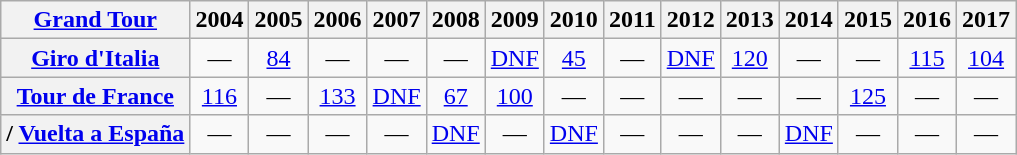<table class="wikitable plainrowheaders">
<tr>
<th scope="col"><a href='#'>Grand Tour</a></th>
<th scope="col">2004</th>
<th scope="col">2005</th>
<th scope="col">2006</th>
<th scope="col">2007</th>
<th scope="col">2008</th>
<th scope="col">2009</th>
<th scope="col">2010</th>
<th scope="col">2011</th>
<th scope="col">2012</th>
<th scope="col">2013</th>
<th scope="col">2014</th>
<th scope="col">2015</th>
<th scope="col">2016</th>
<th scope="col">2017</th>
</tr>
<tr style="text-align:center;">
<th scope="row"> <a href='#'>Giro d'Italia</a></th>
<td>—</td>
<td><a href='#'>84</a></td>
<td>—</td>
<td>—</td>
<td>—</td>
<td><a href='#'>DNF</a></td>
<td><a href='#'>45</a></td>
<td>—</td>
<td><a href='#'>DNF</a></td>
<td><a href='#'>120</a></td>
<td>—</td>
<td>—</td>
<td><a href='#'>115</a></td>
<td><a href='#'>104</a></td>
</tr>
<tr style="text-align:center;">
<th scope="row"> <a href='#'>Tour de France</a></th>
<td><a href='#'>116</a></td>
<td>—</td>
<td><a href='#'>133</a></td>
<td><a href='#'>DNF</a></td>
<td><a href='#'>67</a></td>
<td><a href='#'>100</a></td>
<td>—</td>
<td>—</td>
<td>—</td>
<td>—</td>
<td>—</td>
<td><a href='#'>125</a></td>
<td>—</td>
<td>—</td>
</tr>
<tr style="text-align:center;">
<th scope="row">/ <a href='#'>Vuelta a España</a></th>
<td>—</td>
<td>—</td>
<td>—</td>
<td>—</td>
<td><a href='#'>DNF</a></td>
<td>—</td>
<td><a href='#'>DNF</a></td>
<td>—</td>
<td>—</td>
<td>—</td>
<td><a href='#'>DNF</a></td>
<td>—</td>
<td>—</td>
<td>—</td>
</tr>
</table>
